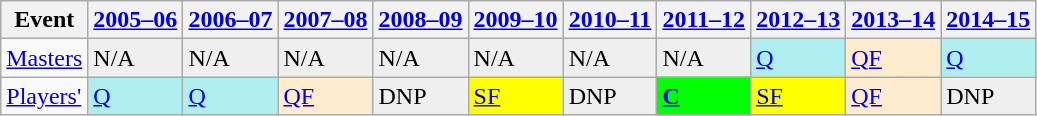<table class="wikitable">
<tr>
<th>Event</th>
<th><a href='#'>2005–06</a></th>
<th><a href='#'>2006–07</a></th>
<th><a href='#'>2007–08</a></th>
<th><a href='#'>2008–09</a></th>
<th><a href='#'>2009–10</a></th>
<th><a href='#'>2010–11</a></th>
<th><a href='#'>2011–12</a></th>
<th><a href='#'>2012–13</a></th>
<th><a href='#'>2013–14</a></th>
<th><a href='#'>2014–15</a></th>
</tr>
<tr>
<td><a href='#'>Masters</a></td>
<td style="background:#EFEFEF;">N/A</td>
<td style="background:#EFEFEF;">N/A</td>
<td style="background:#EFEFEF;">N/A</td>
<td style="background:#EFEFEF;">N/A</td>
<td style="background:#EFEFEF;">N/A</td>
<td style="background:#EFEFEF;">N/A</td>
<td style="background:#EFEFEF;">N/A</td>
<td style="background:#afeeee;"><a href='#'>Q</a></td>
<td style="background:#ffebcd;"><a href='#'>QF</a></td>
<td style="background:#afeeee;"><a href='#'>Q</a></td>
</tr>
<tr>
<td><a href='#'>Players'</a></td>
<td style="background:#afeeee;"><a href='#'>Q</a></td>
<td style="background:#afeeee;"><a href='#'>Q</a></td>
<td style="background:#ffebcd;"><a href='#'>QF</a></td>
<td style="background:#EFEFEF;">DNP</td>
<td style="background:yellow;"><a href='#'>SF</a></td>
<td style="background:#EFEFEF;">DNP</td>
<td style="background:#0f0;"><a href='#'><strong>C</strong></a></td>
<td style="background:yellow;"><a href='#'>SF</a></td>
<td style="background:#ffebcd;"><a href='#'>QF</a></td>
<td style="background:#EFEFEF;">DNP</td>
</tr>
</table>
